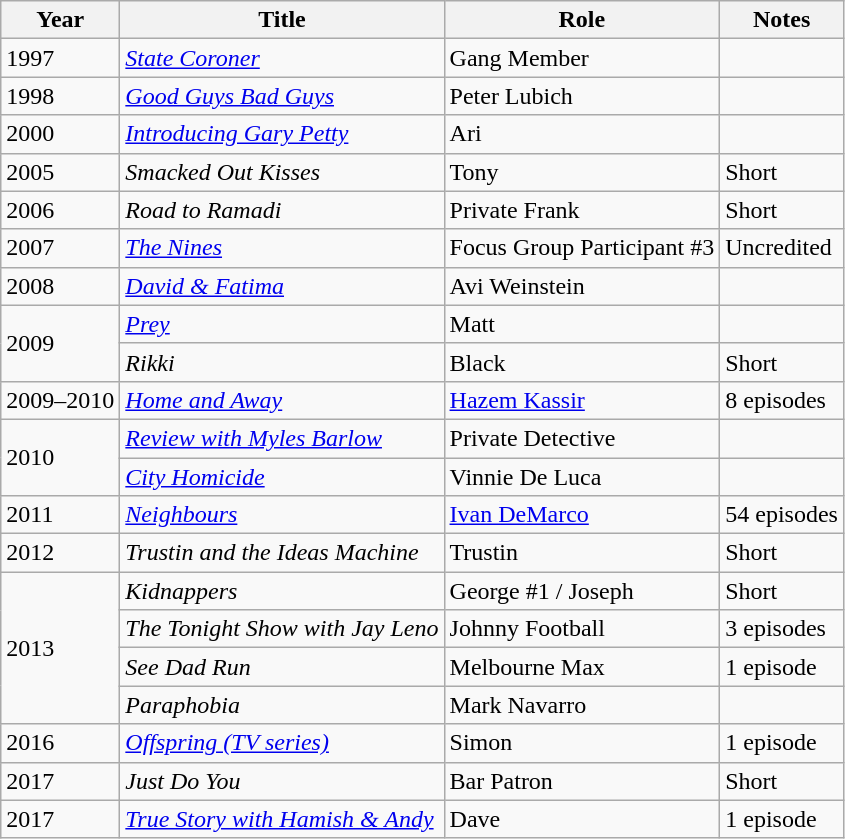<table class="wikitable sortable plainrowheaders">
<tr>
<th scope="col">Year</th>
<th scope="col">Title</th>
<th scope="col">Role</th>
<th scope="col" class="unsortable">Notes</th>
</tr>
<tr>
<td>1997</td>
<td><em><a href='#'>State Coroner</a></em></td>
<td>Gang Member</td>
<td></td>
</tr>
<tr>
<td>1998</td>
<td><em><a href='#'>Good Guys Bad Guys</a></em></td>
<td>Peter Lubich</td>
<td></td>
</tr>
<tr>
<td>2000</td>
<td><em><a href='#'>Introducing Gary Petty</a></em></td>
<td>Ari</td>
<td></td>
</tr>
<tr>
<td>2005</td>
<td><em>Smacked Out Kisses</em></td>
<td>Tony</td>
<td>Short</td>
</tr>
<tr>
<td>2006</td>
<td><em>Road to Ramadi</em></td>
<td>Private Frank</td>
<td>Short</td>
</tr>
<tr>
<td>2007</td>
<td><em><a href='#'>The Nines</a></em></td>
<td>Focus Group Participant #3</td>
<td>Uncredited</td>
</tr>
<tr>
<td>2008</td>
<td><em><a href='#'>David & Fatima</a></em></td>
<td>Avi Weinstein</td>
<td></td>
</tr>
<tr>
<td rowspan="2">2009</td>
<td><em><a href='#'>Prey</a></em></td>
<td>Matt</td>
<td></td>
</tr>
<tr>
<td><em>Rikki</em></td>
<td>Black</td>
<td>Short</td>
</tr>
<tr>
<td>2009–2010</td>
<td><em><a href='#'>Home and Away</a></em></td>
<td><a href='#'>Hazem Kassir</a></td>
<td>8 episodes</td>
</tr>
<tr>
<td rowspan="2">2010</td>
<td><em><a href='#'>Review with Myles Barlow</a></em></td>
<td>Private Detective</td>
<td></td>
</tr>
<tr>
<td><em><a href='#'>City Homicide</a></em></td>
<td>Vinnie De Luca</td>
<td></td>
</tr>
<tr>
<td>2011</td>
<td><em><a href='#'>Neighbours</a></em></td>
<td><a href='#'>Ivan DeMarco</a></td>
<td>54 episodes</td>
</tr>
<tr>
<td>2012</td>
<td><em>Trustin and the Ideas Machine</em></td>
<td>Trustin</td>
<td>Short</td>
</tr>
<tr>
<td rowspan="4">2013</td>
<td><em>Kidnappers</em></td>
<td>George #1 / Joseph</td>
<td>Short</td>
</tr>
<tr>
<td><em>The Tonight Show with Jay Leno</em></td>
<td>Johnny Football</td>
<td>3 episodes</td>
</tr>
<tr>
<td><em>See Dad Run</em></td>
<td>Melbourne Max</td>
<td>1 episode</td>
</tr>
<tr>
<td><em>Paraphobia</em></td>
<td>Mark Navarro</td>
<td></td>
</tr>
<tr>
<td>2016</td>
<td><em><a href='#'>Offspring (TV series)</a></em></td>
<td>Simon</td>
<td>1 episode</td>
</tr>
<tr>
<td>2017</td>
<td><em>Just Do You</em></td>
<td>Bar Patron</td>
<td>Short</td>
</tr>
<tr>
<td>2017</td>
<td><em><a href='#'>True Story with Hamish & Andy</a></em></td>
<td>Dave</td>
<td>1 episode</td>
</tr>
</table>
